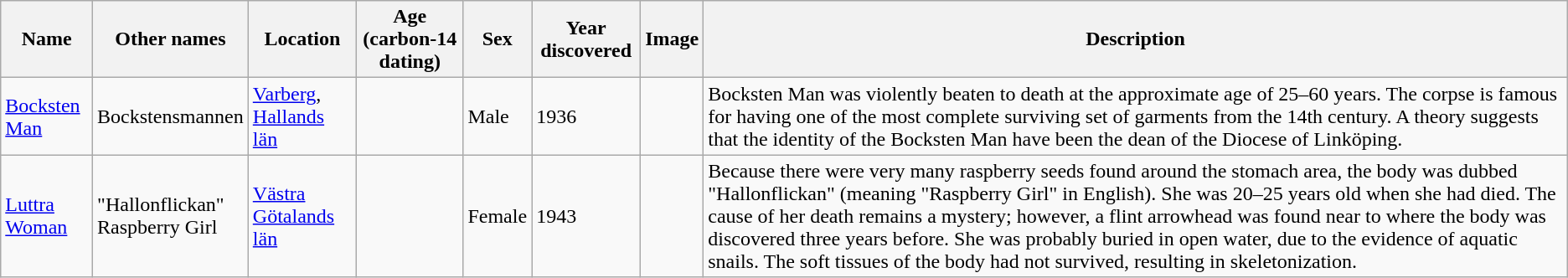<table class="wikitable sortable">
<tr>
<th scope="col">Name</th>
<th scope="col">Other names</th>
<th scope="col">Location</th>
<th scope="col">Age (carbon-14 dating)</th>
<th scope="col">Sex</th>
<th scope="col">Year discovered</th>
<th scope="col" class="unsortable">Image</th>
<th scope="col">Description</th>
</tr>
<tr>
<td><a href='#'>Bocksten Man</a></td>
<td>Bockstensmannen</td>
<td><a href='#'>Varberg</a>, <a href='#'>Hallands län</a></td>
<td></td>
<td>Male</td>
<td>1936</td>
<td></td>
<td>Bocksten Man was violently beaten to death at the approximate age of 25–60 years. The corpse is famous for having one of the most complete surviving set of garments from the 14th century. A theory suggests that the identity of the Bocksten Man have been the dean of the Diocese of Linköping.</td>
</tr>
<tr>
<td><a href='#'>Luttra Woman</a></td>
<td>"Hallonflickan" <br> Raspberry Girl</td>
<td><a href='#'>Västra Götalands län</a></td>
<td></td>
<td>Female</td>
<td>1943</td>
<td></td>
<td>Because there were very many raspberry seeds found around the stomach area, the body was dubbed "Hallonflickan" (meaning "Raspberry Girl" in English). She was 20–25 years old when she had died. The cause of her death remains a mystery; however, a flint arrowhead was found near to where the body was discovered three years before. She was probably buried in open water, due to the evidence of aquatic snails. The soft tissues of the body had not survived, resulting in skeletonization.</td>
</tr>
</table>
